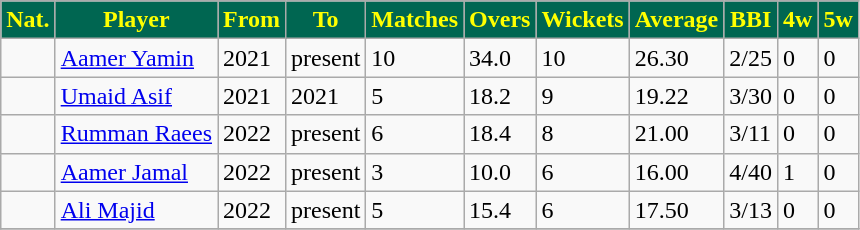<table class="wikitable sortable" style="font-size:100%">
<tr>
<th style="text-align:center; background:#006651; color:yellow;">Nat.</th>
<th style="text-align:center; background:#006651; color:yellow;">Player</th>
<th style="text-align:center; background:#006651; color:yellow;">From</th>
<th style="text-align:center; background:#006651; color:yellow;">To</th>
<th style="text-align:center; background:#006651; color:yellow;">Matches</th>
<th style="text-align:center; background:#006651; color:yellow;">Overs</th>
<th style="text-align:center; background:#006651; color:yellow;">Wickets</th>
<th style="text-align:center; background:#006651; color:yellow;">Average</th>
<th style="text-align:center; background:#006651; color:yellow;">BBI</th>
<th style="text-align:center; background:#006651; color:yellow;">4w</th>
<th style="text-align:center; background:#006651; color:yellow;">5w</th>
</tr>
<tr>
<td></td>
<td><a href='#'>Aamer Yamin</a></td>
<td>2021</td>
<td>present</td>
<td>10</td>
<td>34.0</td>
<td>10</td>
<td>26.30</td>
<td>2/25</td>
<td>0</td>
<td>0</td>
</tr>
<tr>
<td></td>
<td><a href='#'>Umaid Asif</a></td>
<td>2021</td>
<td>2021</td>
<td>5</td>
<td>18.2</td>
<td>9</td>
<td>19.22</td>
<td>3/30</td>
<td>0</td>
<td>0</td>
</tr>
<tr>
<td></td>
<td><a href='#'>Rumman Raees</a></td>
<td>2022</td>
<td>present</td>
<td>6</td>
<td>18.4</td>
<td>8</td>
<td>21.00</td>
<td>3/11</td>
<td>0</td>
<td>0</td>
</tr>
<tr>
<td></td>
<td><a href='#'>Aamer Jamal</a></td>
<td>2022</td>
<td>present</td>
<td>3</td>
<td>10.0</td>
<td>6</td>
<td>16.00</td>
<td>4/40</td>
<td>1</td>
<td>0</td>
</tr>
<tr>
<td></td>
<td><a href='#'>Ali Majid</a></td>
<td>2022</td>
<td>present</td>
<td>5</td>
<td>15.4</td>
<td>6</td>
<td>17.50</td>
<td>3/13</td>
<td>0</td>
<td>0</td>
</tr>
<tr>
</tr>
</table>
